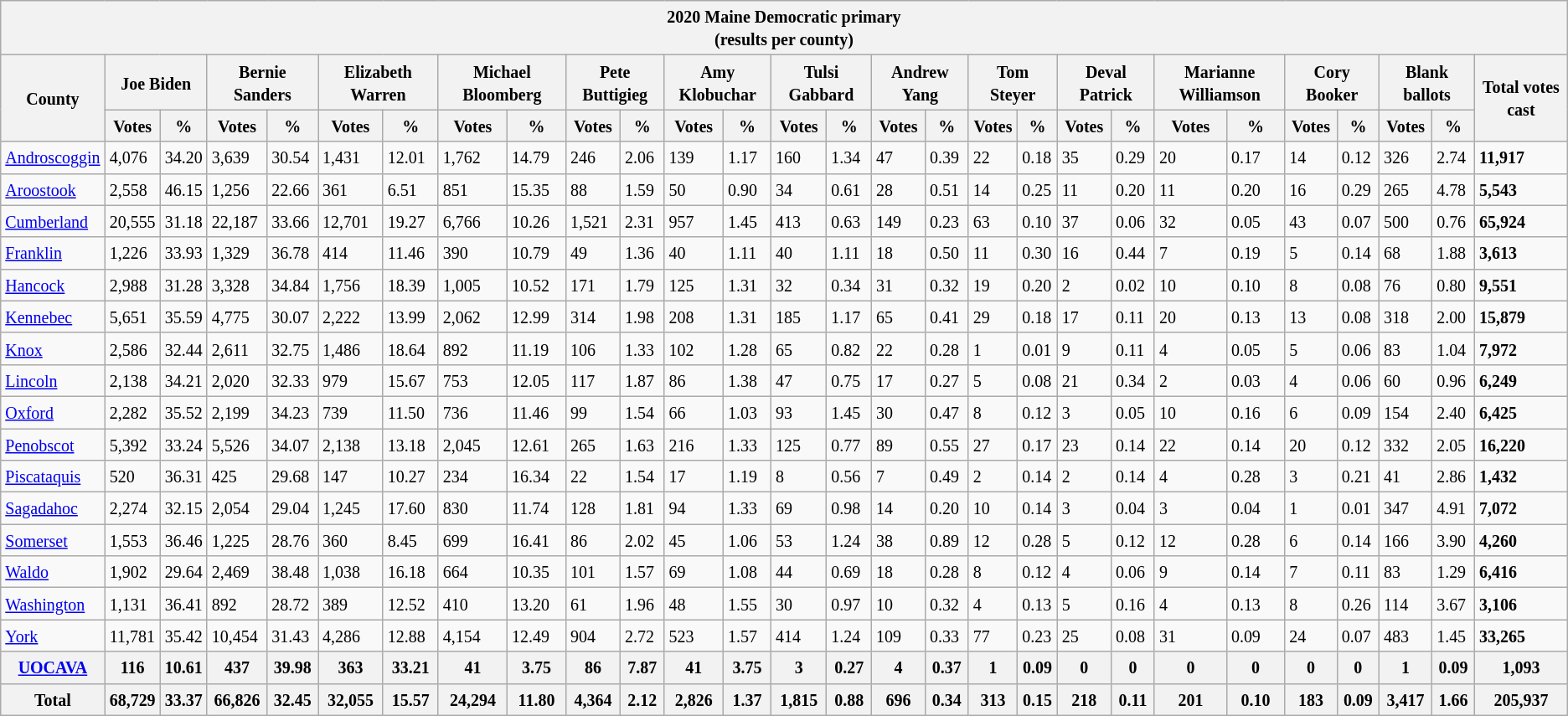<table class="wikitable sortable mw-collapsible mw-collapsed">
<tr>
<th colspan="28"><small>2020 Maine Democratic primary</small><br><small>(results per county)</small></th>
</tr>
<tr>
<th rowspan="2"><small>County</small></th>
<th colspan="2"><small>Joe Biden</small></th>
<th colspan="2"><small>Bernie Sanders</small></th>
<th colspan="2"><small>Elizabeth Warren</small></th>
<th colspan="2"><small>Michael Bloomberg</small></th>
<th colspan="2"><small>Pete Buttigieg</small></th>
<th colspan="2"><small>Amy Klobuchar</small></th>
<th colspan="2"><small>Tulsi Gabbard</small></th>
<th colspan="2"><small>Andrew Yang</small></th>
<th colspan="2"><small>Tom Steyer</small></th>
<th colspan="2"><small>Deval Patrick</small></th>
<th colspan="2"><small>Marianne Williamson</small></th>
<th colspan="2"><small>Cory Booker</small></th>
<th colspan="2"><small>Blank ballots</small></th>
<th rowspan="2"><small>Total votes cast</small></th>
</tr>
<tr>
<th><small>Votes</small></th>
<th><small>%</small></th>
<th><small>Votes</small></th>
<th><small>%</small></th>
<th><small>Votes</small></th>
<th><small>%</small></th>
<th><small>Votes</small></th>
<th><small>%</small></th>
<th><small>Votes</small></th>
<th><small>%</small></th>
<th><small>Votes</small></th>
<th><small>%</small></th>
<th><small>Votes</small></th>
<th><small>%</small></th>
<th><small>Votes</small></th>
<th><small>%</small></th>
<th><small>Votes</small></th>
<th><small>%</small></th>
<th><small>Votes</small></th>
<th><small>%</small></th>
<th><small>Votes</small></th>
<th><small>%</small></th>
<th><small>Votes</small></th>
<th><small>%</small></th>
<th><small>Votes</small></th>
<th><small>%</small></th>
</tr>
<tr>
<td><a href='#'><small>Androscoggin</small></a></td>
<td><small>4,076</small></td>
<td><small>34.20</small></td>
<td><small>3,639</small></td>
<td><small>30.54</small></td>
<td><small>1,431</small></td>
<td><small>12.01</small></td>
<td><small>1,762</small></td>
<td><small>14.79</small></td>
<td><small>246</small></td>
<td><small>2.06</small></td>
<td><small>139</small></td>
<td><small>1.17</small></td>
<td><small>160</small></td>
<td><small>1.34</small></td>
<td><small>47</small></td>
<td><small>0.39</small></td>
<td><small>22</small></td>
<td><small>0.18</small></td>
<td><small>35</small></td>
<td><small>0.29</small></td>
<td><small>20</small></td>
<td><small>0.17</small></td>
<td><small>14</small></td>
<td><small>0.12</small></td>
<td><small>326</small></td>
<td><small>2.74</small></td>
<td><small><strong>11,917</strong></small></td>
</tr>
<tr>
<td><a href='#'><small>Aroostook</small></a></td>
<td><small>2,558</small></td>
<td><small>46.15</small></td>
<td><small>1,256</small></td>
<td><small>22.66</small></td>
<td><small>361</small></td>
<td><small>6.51</small></td>
<td><small>851</small></td>
<td><small>15.35</small></td>
<td><small>88</small></td>
<td><small>1.59</small></td>
<td><small>50</small></td>
<td><small>0.90</small></td>
<td><small>34</small></td>
<td><small>0.61</small></td>
<td><small>28</small></td>
<td><small>0.51</small></td>
<td><small>14</small></td>
<td><small>0.25</small></td>
<td><small>11</small></td>
<td><small>0.20</small></td>
<td><small>11</small></td>
<td><small>0.20</small></td>
<td><small>16</small></td>
<td><small>0.29</small></td>
<td><small>265</small></td>
<td><small>4.78</small></td>
<td><small><strong>5,543</strong></small></td>
</tr>
<tr>
<td><a href='#'><small>Cumberland</small></a></td>
<td><small>20,555</small></td>
<td><small>31.18</small></td>
<td><small>22,187</small></td>
<td><small>33.66</small></td>
<td><small>12,701</small></td>
<td><small>19.27</small></td>
<td><small>6,766</small></td>
<td><small>10.26</small></td>
<td><small>1,521</small></td>
<td><small>2.31</small></td>
<td><small>957</small></td>
<td><small>1.45</small></td>
<td><small>413</small></td>
<td><small>0.63</small></td>
<td><small>149</small></td>
<td><small>0.23</small></td>
<td><small>63</small></td>
<td><small>0.10</small></td>
<td><small>37</small></td>
<td><small>0.06</small></td>
<td><small>32</small></td>
<td><small>0.05</small></td>
<td><small>43</small></td>
<td><small>0.07</small></td>
<td><small>500</small></td>
<td><small>0.76</small></td>
<td><small><strong>65,924</strong></small></td>
</tr>
<tr>
<td><a href='#'><small>Franklin</small></a></td>
<td><small>1,226</small></td>
<td><small>33.93</small></td>
<td><small>1,329</small></td>
<td><small>36.78</small></td>
<td><small>414</small></td>
<td><small>11.46</small></td>
<td><small>390</small></td>
<td><small>10.79</small></td>
<td><small>49</small></td>
<td><small>1.36</small></td>
<td><small>40</small></td>
<td><small>1.11</small></td>
<td><small>40</small></td>
<td><small>1.11</small></td>
<td><small>18</small></td>
<td><small>0.50</small></td>
<td><small>11</small></td>
<td><small>0.30</small></td>
<td><small>16</small></td>
<td><small>0.44</small></td>
<td><small>7</small></td>
<td><small>0.19</small></td>
<td><small>5</small></td>
<td><small>0.14</small></td>
<td><small>68</small></td>
<td><small>1.88</small></td>
<td><small><strong>3,613</strong></small></td>
</tr>
<tr>
<td><a href='#'><small>Hancock</small></a></td>
<td><small>2,988</small></td>
<td><small>31.28</small></td>
<td><small>3,328</small></td>
<td><small>34.84</small></td>
<td><small>1,756</small></td>
<td><small>18.39</small></td>
<td><small>1,005</small></td>
<td><small>10.52</small></td>
<td><small>171</small></td>
<td><small>1.79</small></td>
<td><small>125</small></td>
<td><small>1.31</small></td>
<td><small>32</small></td>
<td><small>0.34</small></td>
<td><small>31</small></td>
<td><small>0.32</small></td>
<td><small>19</small></td>
<td><small>0.20</small></td>
<td><small>2</small></td>
<td><small>0.02</small></td>
<td><small>10</small></td>
<td><small>0.10</small></td>
<td><small>8</small></td>
<td><small>0.08</small></td>
<td><small>76</small></td>
<td><small>0.80</small></td>
<td><small><strong>9,551</strong></small></td>
</tr>
<tr>
<td><a href='#'><small>Kennebec</small></a></td>
<td><small>5,651</small></td>
<td><small>35.59</small></td>
<td><small>4,775</small></td>
<td><small>30.07</small></td>
<td><small>2,222</small></td>
<td><small>13.99</small></td>
<td><small>2,062</small></td>
<td><small>12.99</small></td>
<td><small>314</small></td>
<td><small>1.98</small></td>
<td><small>208</small></td>
<td><small>1.31</small></td>
<td><small>185</small></td>
<td><small>1.17</small></td>
<td><small>65</small></td>
<td><small>0.41</small></td>
<td><small>29</small></td>
<td><small>0.18</small></td>
<td><small>17</small></td>
<td><small>0.11</small></td>
<td><small>20</small></td>
<td><small>0.13</small></td>
<td><small>13</small></td>
<td><small>0.08</small></td>
<td><small>318</small></td>
<td><small>2.00</small></td>
<td><small><strong>15,879</strong></small></td>
</tr>
<tr>
<td><a href='#'><small>Knox</small></a></td>
<td><small>2,586</small></td>
<td><small>32.44</small></td>
<td><small>2,611</small></td>
<td><small>32.75</small></td>
<td><small>1,486</small></td>
<td><small>18.64</small></td>
<td><small>892</small></td>
<td><small>11.19</small></td>
<td><small>106</small></td>
<td><small>1.33</small></td>
<td><small>102</small></td>
<td><small>1.28</small></td>
<td><small>65</small></td>
<td><small>0.82</small></td>
<td><small>22</small></td>
<td><small>0.28</small></td>
<td><small>1</small></td>
<td><small>0.01</small></td>
<td><small>9</small></td>
<td><small>0.11</small></td>
<td><small>4</small></td>
<td><small>0.05</small></td>
<td><small>5</small></td>
<td><small>0.06</small></td>
<td><small>83</small></td>
<td><small>1.04</small></td>
<td><small><strong>7,972</strong></small></td>
</tr>
<tr>
<td><a href='#'><small>Lincoln</small></a></td>
<td><small>2,138</small></td>
<td><small>34.21</small></td>
<td><small>2,020</small></td>
<td><small>32.33</small></td>
<td><small>979</small></td>
<td><small>15.67</small></td>
<td><small>753</small></td>
<td><small>12.05</small></td>
<td><small>117</small></td>
<td><small>1.87</small></td>
<td><small>86</small></td>
<td><small>1.38</small></td>
<td><small>47</small></td>
<td><small>0.75</small></td>
<td><small>17</small></td>
<td><small>0.27</small></td>
<td><small>5</small></td>
<td><small>0.08</small></td>
<td><small>21</small></td>
<td><small>0.34</small></td>
<td><small>2</small></td>
<td><small>0.03</small></td>
<td><small>4</small></td>
<td><small>0.06</small></td>
<td><small>60</small></td>
<td><small>0.96</small></td>
<td><small><strong>6,249</strong></small></td>
</tr>
<tr>
<td><a href='#'><small>Oxford</small></a></td>
<td><small>2,282</small></td>
<td><small>35.52</small></td>
<td><small>2,199</small></td>
<td><small>34.23</small></td>
<td><small>739</small></td>
<td><small>11.50</small></td>
<td><small>736</small></td>
<td><small>11.46</small></td>
<td><small>99</small></td>
<td><small>1.54</small></td>
<td><small>66</small></td>
<td><small>1.03</small></td>
<td><small>93</small></td>
<td><small>1.45</small></td>
<td><small>30</small></td>
<td><small>0.47</small></td>
<td><small>8</small></td>
<td><small>0.12</small></td>
<td><small>3</small></td>
<td><small>0.05</small></td>
<td><small>10</small></td>
<td><small>0.16</small></td>
<td><small>6</small></td>
<td><small>0.09</small></td>
<td><small>154</small></td>
<td><small>2.40</small></td>
<td><small><strong>6,425</strong></small></td>
</tr>
<tr>
<td><a href='#'><small>Penobscot</small></a></td>
<td><small>5,392</small></td>
<td><small>33.24</small></td>
<td><small>5,526</small></td>
<td><small>34.07</small></td>
<td><small>2,138</small></td>
<td><small>13.18</small></td>
<td><small>2,045</small></td>
<td><small>12.61</small></td>
<td><small>265</small></td>
<td><small>1.63</small></td>
<td><small>216</small></td>
<td><small>1.33</small></td>
<td><small>125</small></td>
<td><small>0.77</small></td>
<td><small>89</small></td>
<td><small>0.55</small></td>
<td><small>27</small></td>
<td><small>0.17</small></td>
<td><small>23</small></td>
<td><small>0.14</small></td>
<td><small>22</small></td>
<td><small>0.14</small></td>
<td><small>20</small></td>
<td><small>0.12</small></td>
<td><small>332</small></td>
<td><small>2.05</small></td>
<td><small><strong>16,220</strong></small></td>
</tr>
<tr>
<td><a href='#'><small>Piscataquis</small></a></td>
<td><small>520</small></td>
<td><small>36.31</small></td>
<td><small>425</small></td>
<td><small>29.68</small></td>
<td><small>147</small></td>
<td><small>10.27</small></td>
<td><small>234</small></td>
<td><small>16.34</small></td>
<td><small>22</small></td>
<td><small>1.54</small></td>
<td><small>17</small></td>
<td><small>1.19</small></td>
<td><small>8</small></td>
<td><small>0.56</small></td>
<td><small>7</small></td>
<td><small>0.49</small></td>
<td><small>2</small></td>
<td><small>0.14</small></td>
<td><small>2</small></td>
<td><small>0.14</small></td>
<td><small>4</small></td>
<td><small>0.28</small></td>
<td><small>3</small></td>
<td><small>0.21</small></td>
<td><small>41</small></td>
<td><small>2.86</small></td>
<td><small><strong>1,432</strong></small></td>
</tr>
<tr>
<td><a href='#'><small>Sagadahoc</small></a></td>
<td><small>2,274</small></td>
<td><small>32.15</small></td>
<td><small>2,054</small></td>
<td><small>29.04</small></td>
<td><small>1,245</small></td>
<td><small>17.60</small></td>
<td><small>830</small></td>
<td><small>11.74</small></td>
<td><small>128</small></td>
<td><small>1.81</small></td>
<td><small>94</small></td>
<td><small>1.33</small></td>
<td><small>69</small></td>
<td><small>0.98</small></td>
<td><small>14</small></td>
<td><small>0.20</small></td>
<td><small>10</small></td>
<td><small>0.14</small></td>
<td><small>3</small></td>
<td><small>0.04</small></td>
<td><small>3</small></td>
<td><small>0.04</small></td>
<td><small>1</small></td>
<td><small>0.01</small></td>
<td><small>347</small></td>
<td><small>4.91</small></td>
<td><small><strong>7,072</strong></small></td>
</tr>
<tr>
<td><a href='#'><small>Somerset</small></a></td>
<td><small>1,553</small></td>
<td><small>36.46</small></td>
<td><small>1,225</small></td>
<td><small>28.76</small></td>
<td><small>360</small></td>
<td><small>8.45</small></td>
<td><small>699</small></td>
<td><small>16.41</small></td>
<td><small>86</small></td>
<td><small>2.02</small></td>
<td><small>45</small></td>
<td><small>1.06</small></td>
<td><small>53</small></td>
<td><small>1.24</small></td>
<td><small>38</small></td>
<td><small>0.89</small></td>
<td><small>12</small></td>
<td><small>0.28</small></td>
<td><small>5</small></td>
<td><small>0.12</small></td>
<td><small>12</small></td>
<td><small>0.28</small></td>
<td><small>6</small></td>
<td><small>0.14</small></td>
<td><small>166</small></td>
<td><small>3.90</small></td>
<td><small><strong>4,260</strong></small></td>
</tr>
<tr>
<td><a href='#'><small>Waldo</small></a></td>
<td><small>1,902</small></td>
<td><small>29.64</small></td>
<td><small>2,469</small></td>
<td><small>38.48</small></td>
<td><small>1,038</small></td>
<td><small>16.18</small></td>
<td><small>664</small></td>
<td><small>10.35</small></td>
<td><small>101</small></td>
<td><small>1.57</small></td>
<td><small>69</small></td>
<td><small>1.08</small></td>
<td><small>44</small></td>
<td><small>0.69</small></td>
<td><small>18</small></td>
<td><small>0.28</small></td>
<td><small>8</small></td>
<td><small>0.12</small></td>
<td><small>4</small></td>
<td><small>0.06</small></td>
<td><small>9</small></td>
<td><small>0.14</small></td>
<td><small>7</small></td>
<td><small>0.11</small></td>
<td><small>83</small></td>
<td><small>1.29</small></td>
<td><small><strong>6,416</strong></small></td>
</tr>
<tr>
<td><a href='#'><small>Washington</small></a></td>
<td><small>1,131</small></td>
<td><small>36.41</small></td>
<td><small>892</small></td>
<td><small>28.72</small></td>
<td><small>389</small></td>
<td><small>12.52</small></td>
<td><small>410</small></td>
<td><small>13.20</small></td>
<td><small>61</small></td>
<td><small>1.96</small></td>
<td><small>48</small></td>
<td><small>1.55</small></td>
<td><small>30</small></td>
<td><small>0.97</small></td>
<td><small>10</small></td>
<td><small>0.32</small></td>
<td><small>4</small></td>
<td><small>0.13</small></td>
<td><small>5</small></td>
<td><small>0.16</small></td>
<td><small>4</small></td>
<td><small>0.13</small></td>
<td><small>8</small></td>
<td><small>0.26</small></td>
<td><small>114</small></td>
<td><small>3.67</small></td>
<td><small><strong>3,106</strong></small></td>
</tr>
<tr>
<td><a href='#'><small>York</small></a></td>
<td><small>11,781</small></td>
<td><small>35.42</small></td>
<td><small>10,454</small></td>
<td><small>31.43</small></td>
<td><small>4,286</small></td>
<td><small>12.88</small></td>
<td><small>4,154</small></td>
<td><small>12.49</small></td>
<td><small>904</small></td>
<td><small>2.72</small></td>
<td><small>523</small></td>
<td><small>1.57</small></td>
<td><small>414</small></td>
<td><small>1.24</small></td>
<td><small>109</small></td>
<td><small>0.33</small></td>
<td><small>77</small></td>
<td><small>0.23</small></td>
<td><small>25</small></td>
<td><small>0.08</small></td>
<td><small>31</small></td>
<td><small>0.09</small></td>
<td><small>24</small></td>
<td><small>0.07</small></td>
<td><small>483</small></td>
<td><small>1.45</small></td>
<td><small><strong>33,265</strong></small></td>
</tr>
<tr>
<th><a href='#'><small>UOCAVA</small></a></th>
<th><small>116</small></th>
<th><small>10.61</small></th>
<th><small>437</small></th>
<th><small>39.98</small></th>
<th><small>363</small></th>
<th><small>33.21</small></th>
<th><small>41</small></th>
<th><small>3.75</small></th>
<th><small>86</small></th>
<th><small>7.87</small></th>
<th><small>41</small></th>
<th><small>3.75</small></th>
<th><small>3</small></th>
<th><small>0.27</small></th>
<th><small>4</small></th>
<th><small>0.37</small></th>
<th><small>1</small></th>
<th><small>0.09</small></th>
<th><small>0</small></th>
<th><small>0</small></th>
<th><small>0</small></th>
<th><small>0</small></th>
<th><small>0</small></th>
<th><small>0</small></th>
<th><small>1</small></th>
<th><small>0.09</small></th>
<th><small><strong>1,093</strong></small></th>
</tr>
<tr>
<th><small>Total</small></th>
<th><small>68,729</small></th>
<th><small>33.37</small></th>
<th><small>66,826</small></th>
<th><small>32.45</small></th>
<th><small>32,055</small></th>
<th><small>15.57</small></th>
<th><small>24,294</small></th>
<th><small>11.80</small></th>
<th><small>4,364</small></th>
<th><small>2.12</small></th>
<th><small>2,826</small></th>
<th><small>1.37</small></th>
<th><small>1,815</small></th>
<th><small>0.88</small></th>
<th><small>696</small></th>
<th><small>0.34</small></th>
<th><small>313</small></th>
<th><small>0.15</small></th>
<th><small>218</small></th>
<th><small>0.11</small></th>
<th><small>201</small></th>
<th><small>0.10</small></th>
<th><small>183</small></th>
<th><small>0.09</small></th>
<th><small>3,417</small></th>
<th><small>1.66</small></th>
<th><small><strong>205,937</strong></small></th>
</tr>
</table>
